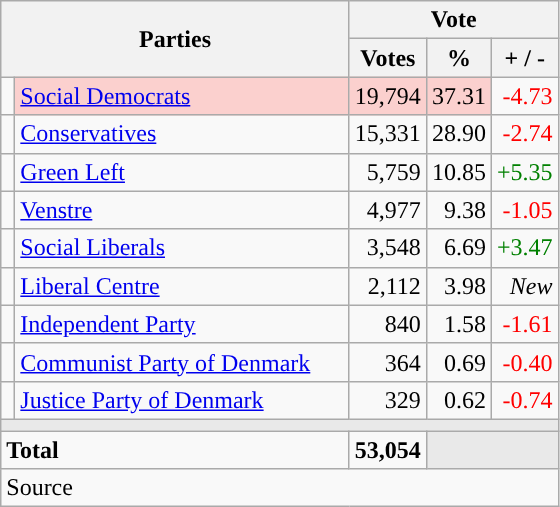<table class="wikitable" style="text-align:right;">
<tr>
<th style="text-align:centre;" rowspan="2" colspan="2" width="225">Parties</th>
<th colspan="3">Vote</th>
</tr>
<tr>
<th width="15">Votes</th>
<th width="15">%</th>
<th width="15">+ / -</th>
</tr>
<tr>
<td width="2" style="color:inherit;background:"></td>
<td bgcolor=#fbd0ce  align="left"><a href='#'>Social Democrats</a></td>
<td bgcolor=#fbd0ce>19,794</td>
<td bgcolor=#fbd0ce>37.31</td>
<td style=color:red;>-4.73</td>
</tr>
<tr>
<td width="2" style="color:inherit;background:"></td>
<td align="left"><a href='#'>Conservatives</a></td>
<td>15,331</td>
<td>28.90</td>
<td style=color:red;>-2.74</td>
</tr>
<tr>
<td width="2" style="color:inherit;background:"></td>
<td align="left"><a href='#'>Green Left</a></td>
<td>5,759</td>
<td>10.85</td>
<td style=color:green;>+5.35</td>
</tr>
<tr>
<td width="2" style="color:inherit;background:"></td>
<td align="left"><a href='#'>Venstre</a></td>
<td>4,977</td>
<td>9.38</td>
<td style=color:red;>-1.05</td>
</tr>
<tr>
<td width="2" style="color:inherit;background:"></td>
<td align="left"><a href='#'>Social Liberals</a></td>
<td>3,548</td>
<td>6.69</td>
<td style=color:green;>+3.47</td>
</tr>
<tr>
<td width="2" style="color:inherit;background:"></td>
<td align="left"><a href='#'>Liberal Centre</a></td>
<td>2,112</td>
<td>3.98</td>
<td><em>New</em></td>
</tr>
<tr>
<td width="2" style="color:inherit;background:"></td>
<td align="left"><a href='#'>Independent Party</a></td>
<td>840</td>
<td>1.58</td>
<td style=color:red;>-1.61</td>
</tr>
<tr>
<td width="2" style="color:inherit;background:"></td>
<td align="left"><a href='#'>Communist Party of Denmark</a></td>
<td>364</td>
<td>0.69</td>
<td style=color:red;>-0.40</td>
</tr>
<tr>
<td width="2" style="color:inherit;background:"></td>
<td align="left"><a href='#'>Justice Party of Denmark</a></td>
<td>329</td>
<td>0.62</td>
<td style=color:red;>-0.74</td>
</tr>
<tr>
<td colspan="7" bgcolor="#E9E9E9"></td>
</tr>
<tr>
<td align="left" colspan="2"><strong>Total</strong></td>
<td><strong>53,054</strong></td>
<td bgcolor="#E9E9E9" colspan="2"></td>
</tr>
<tr>
<td align="left" colspan="6">Source</td>
</tr>
</table>
